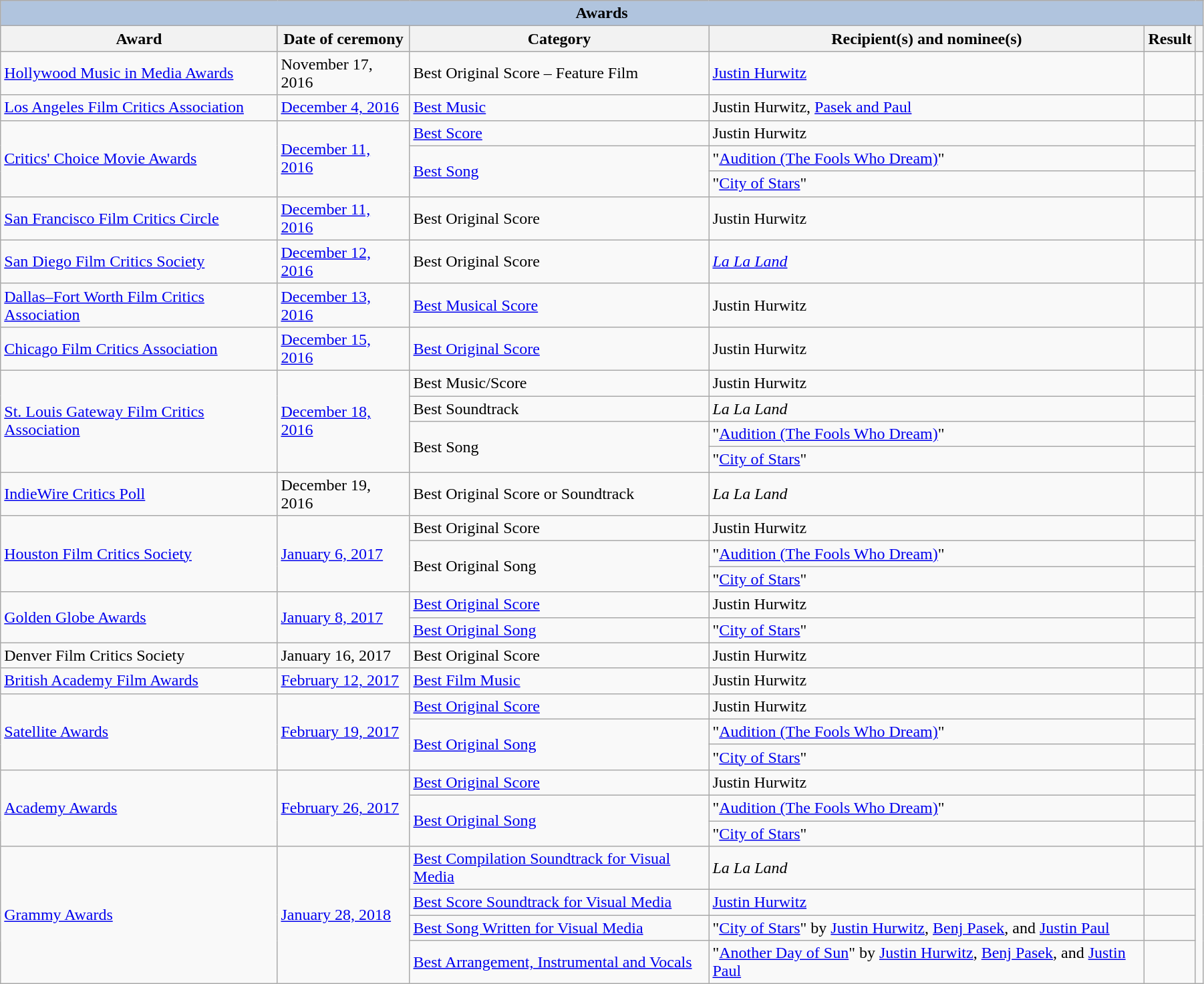<table class="wikitable" style="width:95%;">
<tr style="background:#ccc; text-align:center;">
<th colspan="6" style="background: LightSteelBlue;">Awards</th>
</tr>
<tr style="background:#ccc; text-align:center;">
<th scope="col">Award</th>
<th scope="col">Date of ceremony</th>
<th scope="col">Category</th>
<th scope="col">Recipient(s) and nominee(s)</th>
<th scope="col">Result</th>
<th scope="col" class="unsortable"></th>
</tr>
<tr>
<td><a href='#'>Hollywood Music in Media Awards</a></td>
<td>November 17, 2016</td>
<td>Best Original Score – Feature Film</td>
<td><a href='#'>Justin Hurwitz</a></td>
<td></td>
<td style="text-align:center;"></td>
</tr>
<tr>
<td><a href='#'>Los Angeles Film Critics Association</a></td>
<td><a href='#'>December 4, 2016</a></td>
<td><a href='#'>Best Music</a></td>
<td>Justin Hurwitz, <a href='#'>Pasek and Paul</a></td>
<td></td>
<td style="text-align:center;"></td>
</tr>
<tr>
<td rowspan="3"><a href='#'>Critics' Choice Movie Awards</a></td>
<td rowspan="3"><a href='#'>December 11, 2016</a></td>
<td><a href='#'>Best Score</a></td>
<td>Justin Hurwitz</td>
<td></td>
<td rowspan="3" style="text-align:center;"></td>
</tr>
<tr>
<td rowspan="2"><a href='#'>Best Song</a></td>
<td>"<a href='#'>Audition (The Fools Who Dream)</a>"</td>
<td></td>
</tr>
<tr>
<td>"<a href='#'>City of Stars</a>"</td>
<td></td>
</tr>
<tr>
<td><a href='#'>San Francisco Film Critics Circle</a></td>
<td><a href='#'>December 11, 2016</a></td>
<td>Best Original Score</td>
<td>Justin Hurwitz</td>
<td></td>
<td style="text-align:center;"></td>
</tr>
<tr>
<td><a href='#'>San Diego Film Critics Society</a></td>
<td><a href='#'>December 12, 2016</a></td>
<td>Best Original Score</td>
<td><em><a href='#'>La La Land</a></em></td>
<td></td>
<td style="text-align:center;"></td>
</tr>
<tr>
<td><a href='#'>Dallas–Fort Worth Film Critics Association</a></td>
<td><a href='#'>December 13, 2016</a></td>
<td><a href='#'>Best Musical Score</a></td>
<td>Justin Hurwitz</td>
<td></td>
<td style="text-align:center;"></td>
</tr>
<tr>
<td><a href='#'>Chicago Film Critics Association</a></td>
<td><a href='#'>December 15, 2016</a></td>
<td><a href='#'>Best Original Score</a></td>
<td>Justin Hurwitz</td>
<td></td>
<td style="text-align:center;"></td>
</tr>
<tr>
<td rowspan="4"><a href='#'>St. Louis Gateway Film Critics Association</a></td>
<td rowspan="4"><a href='#'>December 18, 2016</a></td>
<td>Best Music/Score</td>
<td>Justin Hurwitz</td>
<td></td>
<td rowspan="4" style="text-align:center;"></td>
</tr>
<tr>
<td>Best Soundtrack</td>
<td><em>La La Land</em></td>
<td></td>
</tr>
<tr>
<td rowspan="2">Best Song</td>
<td>"<a href='#'>Audition (The Fools Who Dream)</a>"</td>
<td></td>
</tr>
<tr>
<td>"<a href='#'>City of Stars</a>"</td>
<td></td>
</tr>
<tr>
<td><a href='#'>IndieWire Critics Poll</a></td>
<td>December 19, 2016</td>
<td>Best Original Score or Soundtrack</td>
<td><em>La La Land</em></td>
<td></td>
<td style="text-align:center;"></td>
</tr>
<tr>
<td rowspan="3"><a href='#'>Houston Film Critics Society</a></td>
<td rowspan="3"><a href='#'>January 6, 2017</a></td>
<td>Best Original Score</td>
<td>Justin Hurwitz</td>
<td></td>
<td rowspan="3" style="text-align:center;"></td>
</tr>
<tr>
<td rowspan="2">Best Original Song</td>
<td>"<a href='#'>Audition (The Fools Who Dream)</a>"</td>
<td></td>
</tr>
<tr>
<td>"<a href='#'>City of Stars</a>"</td>
<td></td>
</tr>
<tr>
<td rowspan="2"><a href='#'>Golden Globe Awards</a></td>
<td rowspan="2"><a href='#'>January 8, 2017</a></td>
<td><a href='#'>Best Original Score</a></td>
<td>Justin Hurwitz</td>
<td></td>
<td rowspan="2" style="text-align:center;"></td>
</tr>
<tr>
<td><a href='#'>Best Original Song</a></td>
<td>"<a href='#'>City of Stars</a>"</td>
<td></td>
</tr>
<tr>
<td>Denver Film Critics Society</td>
<td>January 16, 2017</td>
<td>Best Original Score</td>
<td>Justin Hurwitz</td>
<td></td>
<td style="text-align:center;"></td>
</tr>
<tr>
<td><a href='#'>British Academy Film Awards</a></td>
<td><a href='#'>February 12, 2017</a></td>
<td><a href='#'>Best Film Music</a></td>
<td>Justin Hurwitz</td>
<td></td>
<td style="text-align:center;"></td>
</tr>
<tr>
<td rowspan="3"><a href='#'>Satellite Awards</a></td>
<td rowspan="3"><a href='#'>February 19, 2017</a></td>
<td><a href='#'>Best Original Score</a></td>
<td>Justin Hurwitz</td>
<td></td>
<td rowspan="3" style="text-align:center;"></td>
</tr>
<tr>
<td rowspan="2"><a href='#'>Best Original Song</a></td>
<td>"<a href='#'>Audition (The Fools Who Dream)</a>"</td>
<td></td>
</tr>
<tr>
<td>"<a href='#'>City of Stars</a>"</td>
<td></td>
</tr>
<tr>
<td rowspan="3"><a href='#'>Academy Awards</a></td>
<td rowspan="3"><a href='#'>February 26, 2017</a></td>
<td><a href='#'>Best Original Score</a></td>
<td>Justin Hurwitz</td>
<td></td>
<td rowspan="3" style="text-align:center;"></td>
</tr>
<tr>
<td rowspan="2"><a href='#'>Best Original Song</a></td>
<td>"<a href='#'>Audition (The Fools Who Dream)</a>"</td>
<td></td>
</tr>
<tr>
<td>"<a href='#'>City of Stars</a>"</td>
<td></td>
</tr>
<tr>
<td rowspan="4"><a href='#'>Grammy Awards</a></td>
<td rowspan="4"><a href='#'>January 28, 2018</a></td>
<td><a href='#'>Best Compilation Soundtrack for Visual Media</a></td>
<td><em>La La Land</em></td>
<td></td>
<td rowspan="4"></td>
</tr>
<tr>
<td><a href='#'>Best Score Soundtrack for Visual Media</a></td>
<td><a href='#'>Justin Hurwitz</a></td>
<td></td>
</tr>
<tr>
<td><a href='#'>Best Song Written for Visual Media</a></td>
<td>"<a href='#'>City of Stars</a>" by <a href='#'>Justin Hurwitz</a>, <a href='#'>Benj Pasek</a>, and <a href='#'>Justin Paul</a></td>
<td></td>
</tr>
<tr>
<td><a href='#'>Best Arrangement, Instrumental and Vocals</a></td>
<td>"<a href='#'>Another Day of Sun</a>" by <a href='#'>Justin Hurwitz</a>, <a href='#'>Benj Pasek</a>, and <a href='#'>Justin Paul</a></td>
<td></td>
</tr>
</table>
